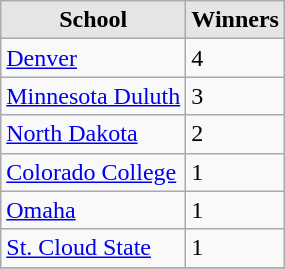<table class="wikitable">
<tr>
<th style="background:#e5e5e5;">School</th>
<th style="background:#e5e5e5;">Winners</th>
</tr>
<tr>
<td><a href='#'>Denver</a></td>
<td>4</td>
</tr>
<tr>
<td><a href='#'>Minnesota Duluth</a></td>
<td>3</td>
</tr>
<tr>
<td><a href='#'>North Dakota</a></td>
<td>2</td>
</tr>
<tr>
<td><a href='#'>Colorado College</a></td>
<td>1</td>
</tr>
<tr>
<td><a href='#'>Omaha</a></td>
<td>1</td>
</tr>
<tr>
<td><a href='#'>St. Cloud State</a></td>
<td>1</td>
</tr>
<tr>
</tr>
</table>
